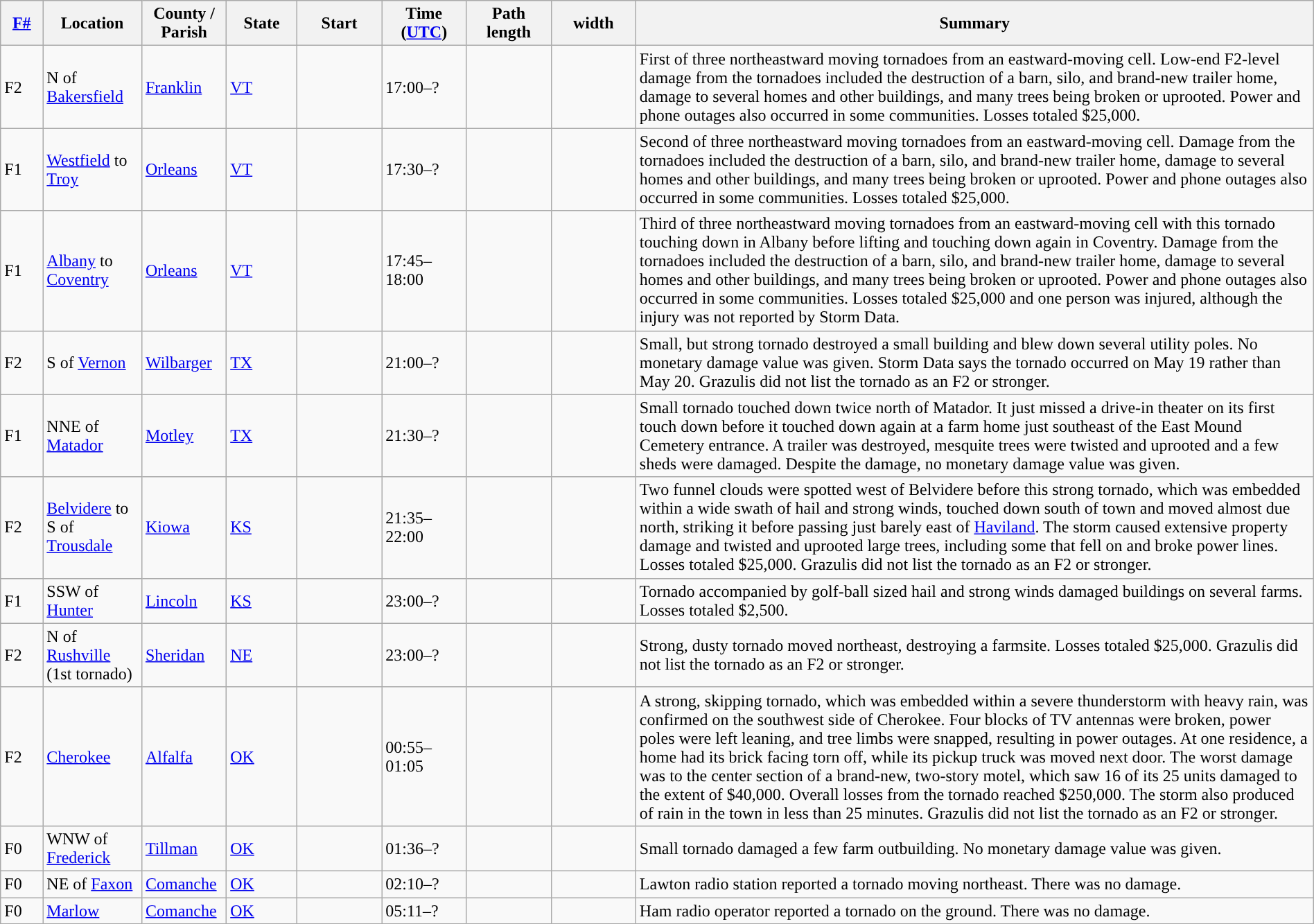<table class="wikitable sortable" style="width:100%;">
<tr>
<th scope="col"  style="width:3%; text-align:center;"><a href='#'>F#</a></th>
<th scope="col"  style="width:7%; text-align:center;" class="unsortable">Location</th>
<th scope="col"  style="width:6%; text-align:center;" class="unsortable">County / Parish</th>
<th scope="col"  style="width:5%; text-align:center;">State</th>
<th scope="col"  style="width:6%; text-align:center;">Start<br></th>
<th scope="col"  style="width:6%; text-align:center;">Time (<a href='#'>UTC</a>)</th>
<th scope="col"  style="width:6%; text-align:center;">Path length</th>
<th scope="col"  style="width:6%; text-align:center;"> width</th>
<th scope="col" class="unsortable" style="width:48%; text-align:center;">Summary</th>
</tr>
<tr>
<td>F2</td>
<td>N of <a href='#'>Bakersfield</a></td>
<td><a href='#'>Franklin</a></td>
<td><a href='#'>VT</a></td>
<td></td>
<td>17:00–?</td>
<td></td>
<td></td>
<td>First of three northeastward moving tornadoes from an eastward-moving cell. Low-end F2-level damage from the tornadoes included the destruction of a barn, silo, and brand-new trailer home, damage to several homes and other buildings, and many trees being broken or uprooted. Power and phone outages also occurred in some communities. Losses totaled $25,000.</td>
</tr>
<tr>
<td>F1</td>
<td><a href='#'>Westfield</a> to <a href='#'>Troy</a></td>
<td><a href='#'>Orleans</a></td>
<td><a href='#'>VT</a></td>
<td></td>
<td>17:30–?</td>
<td></td>
<td></td>
<td>Second of three northeastward moving tornadoes from an eastward-moving cell. Damage from the tornadoes included the destruction of a barn, silo, and brand-new trailer home, damage to several homes and other buildings, and many trees being broken or uprooted. Power and phone outages also occurred in some communities. Losses totaled $25,000.</td>
</tr>
<tr>
<td>F1</td>
<td><a href='#'>Albany</a> to <a href='#'>Coventry</a></td>
<td><a href='#'>Orleans</a></td>
<td><a href='#'>VT</a></td>
<td></td>
<td>17:45–18:00</td>
<td></td>
<td></td>
<td>Third of three northeastward moving tornadoes from an eastward-moving cell with this tornado touching down in Albany before lifting and touching down again in Coventry. Damage from the tornadoes included the destruction of a barn, silo, and brand-new trailer home, damage to several homes and other buildings, and many trees being broken or uprooted. Power and phone outages also occurred in some communities. Losses totaled $25,000 and one person was injured, although the injury was not reported by Storm Data.</td>
</tr>
<tr>
<td>F2</td>
<td>S of <a href='#'>Vernon</a></td>
<td><a href='#'>Wilbarger</a></td>
<td><a href='#'>TX</a></td>
<td></td>
<td>21:00–?</td>
<td></td>
<td></td>
<td>Small, but strong tornado destroyed a small building and blew down several utility poles. No monetary damage value was given. Storm Data says the tornado occurred on May 19 rather than May 20. Grazulis did not list the tornado as an F2 or stronger.</td>
</tr>
<tr>
<td>F1</td>
<td>NNE of <a href='#'>Matador</a></td>
<td><a href='#'>Motley</a></td>
<td><a href='#'>TX</a></td>
<td></td>
<td>21:30–?</td>
<td></td>
<td></td>
<td>Small tornado touched down twice north of Matador. It just missed a drive-in theater on its first touch down before it touched down again at a farm home just southeast of the East Mound Cemetery entrance. A trailer was destroyed, mesquite trees were twisted and uprooted and a few sheds were damaged. Despite the damage, no monetary damage value was given.</td>
</tr>
<tr>
<td>F2</td>
<td><a href='#'>Belvidere</a> to S of <a href='#'>Trousdale</a></td>
<td><a href='#'>Kiowa</a></td>
<td><a href='#'>KS</a></td>
<td></td>
<td>21:35–22:00</td>
<td></td>
<td></td>
<td>Two funnel clouds were spotted west of Belvidere before this strong tornado, which was embedded within a  wide swath of  hail and strong winds, touched down south of town and moved almost due north, striking it before passing just barely east of <a href='#'>Haviland</a>. The storm caused extensive property damage and twisted and uprooted large trees, including some that fell on and broke power lines. Losses totaled $25,000. Grazulis did not list the tornado as an F2 or stronger.</td>
</tr>
<tr>
<td>F1</td>
<td>SSW of <a href='#'>Hunter</a></td>
<td><a href='#'>Lincoln</a></td>
<td><a href='#'>KS</a></td>
<td></td>
<td>23:00–?</td>
<td></td>
<td></td>
<td>Tornado accompanied by golf-ball sized hail and strong winds damaged buildings on several farms. Losses totaled $2,500.</td>
</tr>
<tr>
<td>F2</td>
<td>N of <a href='#'>Rushville</a> (1st tornado)</td>
<td><a href='#'>Sheridan</a></td>
<td><a href='#'>NE</a></td>
<td></td>
<td>23:00–?</td>
<td></td>
<td></td>
<td>Strong, dusty tornado moved northeast, destroying a farmsite. Losses totaled $25,000. Grazulis did not list the tornado as an F2 or stronger.</td>
</tr>
<tr>
<td>F2</td>
<td><a href='#'>Cherokee</a></td>
<td><a href='#'>Alfalfa</a></td>
<td><a href='#'>OK</a></td>
<td></td>
<td>00:55–01:05</td>
<td></td>
<td></td>
<td>A strong, skipping tornado, which was embedded within a severe thunderstorm with heavy rain, was confirmed on the southwest side of Cherokee. Four blocks of TV antennas were broken, power poles were left leaning, and tree limbs were snapped, resulting in power outages. At one residence, a home had its brick facing torn off, while its pickup truck was moved next door. The worst damage was to the center section of a brand-new, two-story motel, which saw 16 of its 25 units damaged to the extent of $40,000. Overall losses from the tornado reached $250,000. The storm also produced  of rain in the town in less than 25 minutes. Grazulis did not list the tornado as an F2 or stronger.</td>
</tr>
<tr>
<td>F0</td>
<td>WNW of <a href='#'>Frederick</a></td>
<td><a href='#'>Tillman</a></td>
<td><a href='#'>OK</a></td>
<td></td>
<td>01:36–?</td>
<td></td>
<td></td>
<td>Small tornado damaged a few farm outbuilding. No monetary damage value was given.</td>
</tr>
<tr>
<td>F0</td>
<td>NE of <a href='#'>Faxon</a></td>
<td><a href='#'>Comanche</a></td>
<td><a href='#'>OK</a></td>
<td></td>
<td>02:10–?</td>
<td></td>
<td></td>
<td>Lawton radio station reported a tornado moving northeast. There was no damage.</td>
</tr>
<tr>
<td>F0</td>
<td><a href='#'>Marlow</a></td>
<td><a href='#'>Comanche</a></td>
<td><a href='#'>OK</a></td>
<td></td>
<td>05:11–?</td>
<td></td>
<td></td>
<td>Ham radio operator reported a tornado on the ground. There was no damage.</td>
</tr>
</table>
